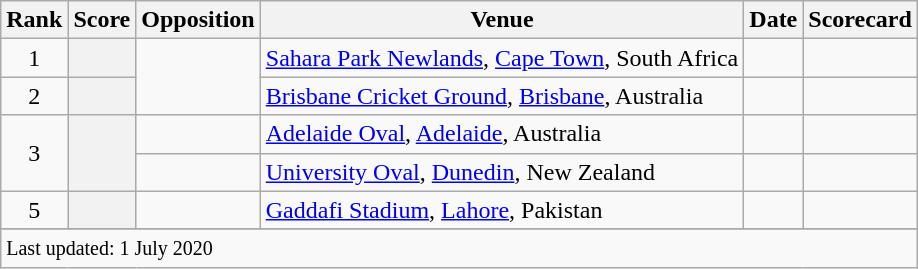<table class="wikitable plainrowheaders sortable">
<tr>
<th scope=col>Rank</th>
<th scope=col>Score</th>
<th scope=col>Opposition</th>
<th scope=col>Venue</th>
<th scope=col>Date</th>
<th scope=col>Scorecard</th>
</tr>
<tr>
<td align=center>1</td>
<th scope=row style=text-align:center;></th>
<td rowspan=2></td>
<td><a href='#'>Sahara Park Newlands</a>, <a href='#'>Cape Town</a>, South Africa</td>
<td></td>
<td></td>
</tr>
<tr>
<td align=center>2</td>
<th scope=row style=text-align:center;></th>
<td><a href='#'>Brisbane Cricket Ground</a>, <a href='#'>Brisbane</a>, Australia</td>
<td></td>
<td></td>
</tr>
<tr>
<td align=center rowspan=2>3</td>
<th scope=row style=text-align:center; rowspan=2></th>
<td></td>
<td><a href='#'>Adelaide Oval</a>, <a href='#'>Adelaide</a>, Australia</td>
<td> </td>
<td></td>
</tr>
<tr>
<td></td>
<td><a href='#'>University Oval</a>, <a href='#'>Dunedin</a>, New Zealand</td>
<td></td>
<td></td>
</tr>
<tr>
<td align=center>5</td>
<th scope=row style=text-align:center;></th>
<td></td>
<td><a href='#'>Gaddafi Stadium</a>, <a href='#'>Lahore</a>, Pakistan</td>
<td></td>
<td></td>
</tr>
<tr>
</tr>
<tr class=sortbottom>
<td colspan=6><small>Last updated: 1 July 2020</small></td>
</tr>
</table>
